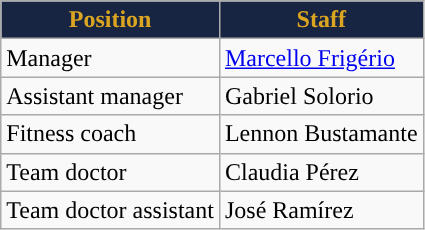<table class="wikitable">
<tr>
<th style=background-color:#172442;color:Goldenrod>Position</th>
<th style=background-color:#172442;color:Goldenrod>Staff</th>
</tr>
<tr>
<td>Manager</td>
<td> <a href='#'>Marcello Frigério</a></td>
</tr>
<tr>
<td>Assistant manager</td>
<td> Gabriel Solorio</td>
</tr>
<tr>
<td>Fitness coach</td>
<td> Lennon Bustamante</td>
</tr>
<tr>
<td>Team doctor</td>
<td> Claudia Pérez</td>
</tr>
<tr>
<td>Team doctor assistant</td>
<td> José Ramírez</td>
</tr>
</table>
